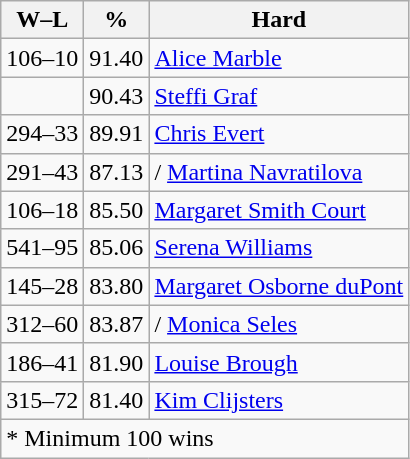<table class="wikitable">
<tr>
<th>W–L</th>
<th>%</th>
<th>Hard</th>
</tr>
<tr>
<td>106–10</td>
<td>91.40</td>
<td> <a href='#'>Alice Marble</a></td>
</tr>
<tr>
<td></td>
<td>90.43</td>
<td> <a href='#'>Steffi Graf</a></td>
</tr>
<tr>
<td>294–33</td>
<td>89.91</td>
<td> <a href='#'>Chris Evert</a></td>
</tr>
<tr>
<td>291–43</td>
<td>87.13</td>
<td>/ <a href='#'>Martina Navratilova</a></td>
</tr>
<tr>
<td>106–18</td>
<td>85.50</td>
<td> <a href='#'>Margaret Smith Court</a></td>
</tr>
<tr>
<td>541–95</td>
<td>85.06</td>
<td> <a href='#'>Serena Williams</a></td>
</tr>
<tr>
<td>145–28</td>
<td>83.80</td>
<td> <a href='#'>Margaret Osborne duPont</a></td>
</tr>
<tr>
<td>312–60</td>
<td>83.87</td>
<td>/ <a href='#'>Monica Seles</a></td>
</tr>
<tr>
<td>186–41</td>
<td>81.90</td>
<td> <a href='#'>Louise Brough</a></td>
</tr>
<tr>
<td>315–72</td>
<td>81.40</td>
<td>  <a href='#'>Kim Clijsters</a></td>
</tr>
<tr>
<td colspan="3">* Minimum 100 wins</td>
</tr>
</table>
